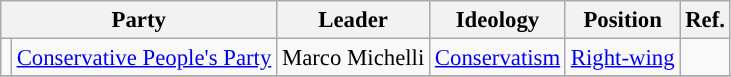<table class="wikitable sortable" style="font-size:95%">
<tr>
<th colspan="2">Party</th>
<th>Leader</th>
<th>Ideology</th>
<th>Position</th>
<th>Ref.</th>
</tr>
<tr>
<td></td>
<td><a href='#'>Conservative People's Party</a></td>
<td>Marco Michelli</td>
<td><a href='#'>Conservatism</a></td>
<td><a href='#'>Right-wing</a></td>
<td></td>
</tr>
<tr>
</tr>
</table>
